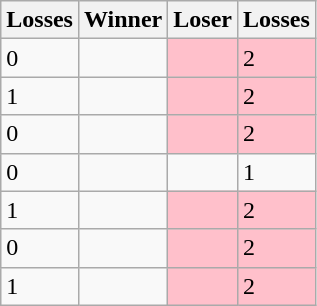<table class=wikitable>
<tr>
<th>Losses</th>
<th>Winner</th>
<th>Loser</th>
<th>Losses</th>
</tr>
<tr>
<td>0</td>
<td></td>
<td bgcolor=pink></td>
<td bgcolor=pink>2</td>
</tr>
<tr>
<td>1</td>
<td></td>
<td bgcolor=pink></td>
<td bgcolor=pink>2</td>
</tr>
<tr>
<td>0</td>
<td></td>
<td bgcolor=pink></td>
<td bgcolor=pink>2</td>
</tr>
<tr>
<td>0</td>
<td></td>
<td></td>
<td>1</td>
</tr>
<tr>
<td>1</td>
<td></td>
<td bgcolor=pink></td>
<td bgcolor=pink>2</td>
</tr>
<tr>
<td>0</td>
<td></td>
<td bgcolor=pink></td>
<td bgcolor=pink>2</td>
</tr>
<tr>
<td>1</td>
<td></td>
<td bgcolor=pink></td>
<td bgcolor=pink>2</td>
</tr>
</table>
